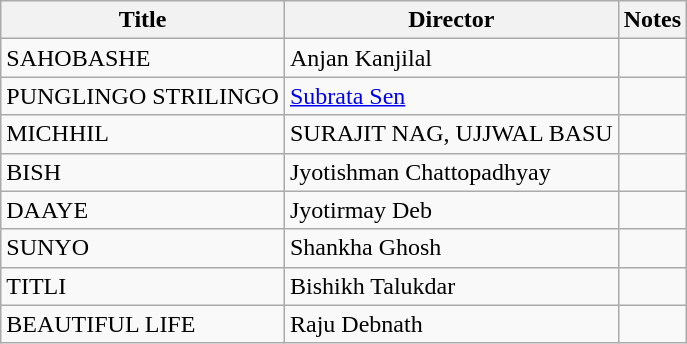<table class="wikitable">
<tr>
<th>Title</th>
<th>Director</th>
<th>Notes</th>
</tr>
<tr>
<td>SAHOBASHE</td>
<td>Anjan Kanjilal</td>
<td></td>
</tr>
<tr>
<td>PUNGLINGO STRILINGO</td>
<td><a href='#'>Subrata Sen</a></td>
<td></td>
</tr>
<tr>
<td>MICHHIL</td>
<td>SURAJIT NAG, UJJWAL BASU</td>
<td></td>
</tr>
<tr>
<td>BISH</td>
<td>Jyotishman Chattopadhyay</td>
<td></td>
</tr>
<tr>
<td>DAAYE</td>
<td>Jyotirmay Deb</td>
<td></td>
</tr>
<tr>
<td>SUNYO</td>
<td>Shankha Ghosh</td>
<td></td>
</tr>
<tr>
<td>TITLI</td>
<td>Bishikh Talukdar</td>
<td></td>
</tr>
<tr>
<td>BEAUTIFUL LIFE</td>
<td>Raju Debnath</td>
<td></td>
</tr>
</table>
